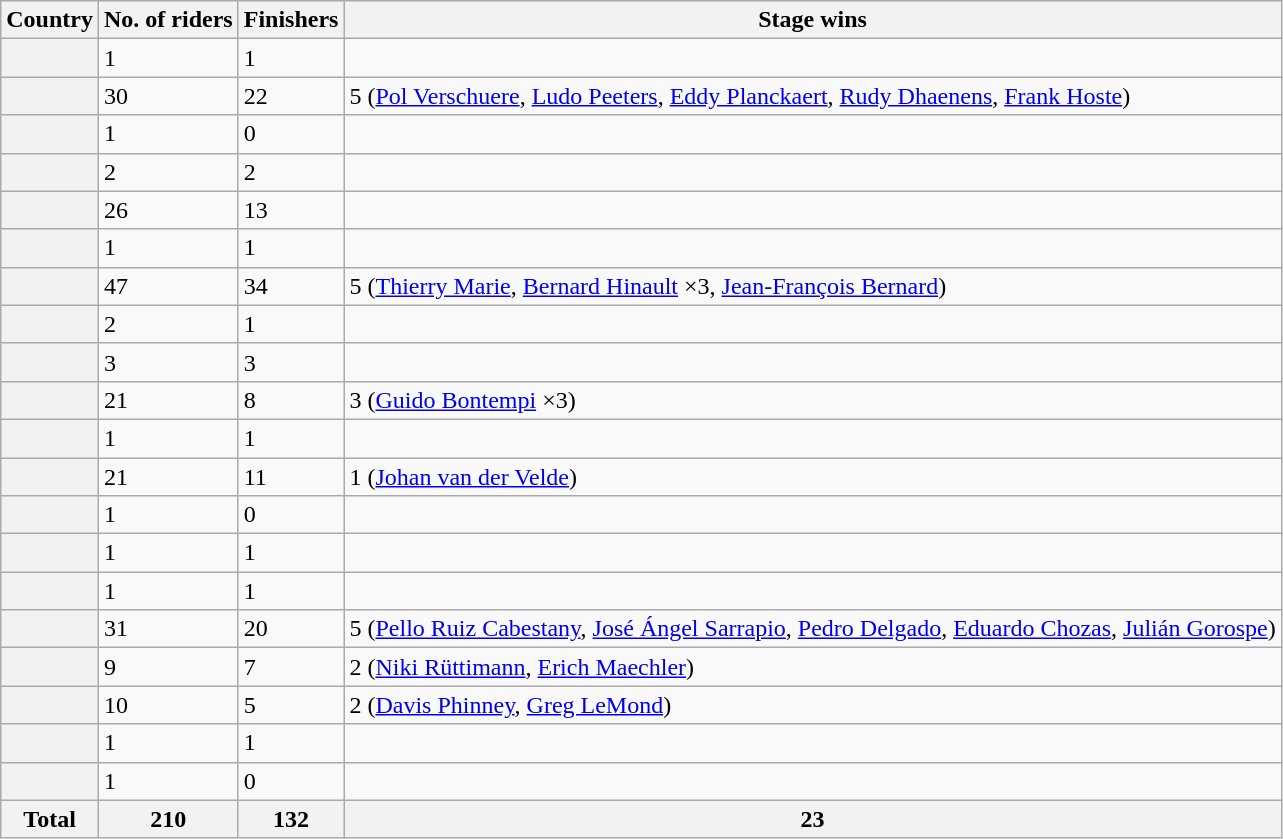<table class="wikitable plainrowheaders sortable">
<tr>
<th scope="col">Country</th>
<th scope="col">No. of riders</th>
<th scope="col">Finishers</th>
<th scope="col">Stage wins</th>
</tr>
<tr>
<th scope="row"></th>
<td>1</td>
<td>1</td>
<td></td>
</tr>
<tr>
<th scope="row"></th>
<td>30</td>
<td>22</td>
<td>5 (<a href='#'>Pol Verschuere</a>, <a href='#'>Ludo Peeters</a>, <a href='#'>Eddy Planckaert</a>, <a href='#'>Rudy Dhaenens</a>, <a href='#'>Frank Hoste</a>)</td>
</tr>
<tr>
<th scope="row"></th>
<td>1</td>
<td>0</td>
<td></td>
</tr>
<tr>
<th scope="row"></th>
<td>2</td>
<td>2</td>
<td></td>
</tr>
<tr>
<th scope="row"></th>
<td>26</td>
<td>13</td>
<td></td>
</tr>
<tr>
<th scope="row"></th>
<td>1</td>
<td>1</td>
<td></td>
</tr>
<tr>
<th scope="row"></th>
<td>47</td>
<td>34</td>
<td>5 (<a href='#'>Thierry Marie</a>, <a href='#'>Bernard Hinault</a> ×3, <a href='#'>Jean-François Bernard</a>)</td>
</tr>
<tr>
<th scope="row"></th>
<td>2</td>
<td>1</td>
<td></td>
</tr>
<tr>
<th scope="row"></th>
<td>3</td>
<td>3</td>
<td></td>
</tr>
<tr>
<th scope="row"></th>
<td>21</td>
<td>8</td>
<td>3 (<a href='#'>Guido Bontempi</a> ×3)</td>
</tr>
<tr>
<th scope="row"></th>
<td>1</td>
<td>1</td>
<td></td>
</tr>
<tr>
<th scope="row"></th>
<td>21</td>
<td>11</td>
<td>1 (<a href='#'>Johan van der Velde</a>)</td>
</tr>
<tr>
<th scope="row"></th>
<td>1</td>
<td>0</td>
<td></td>
</tr>
<tr>
<th scope="row"></th>
<td>1</td>
<td>1</td>
<td></td>
</tr>
<tr>
<th scope="row"></th>
<td>1</td>
<td>1</td>
<td></td>
</tr>
<tr>
<th scope="row"></th>
<td>31</td>
<td>20</td>
<td>5 (<a href='#'>Pello Ruiz Cabestany</a>, <a href='#'>José Ángel Sarrapio</a>, <a href='#'>Pedro Delgado</a>, <a href='#'>Eduardo Chozas</a>, <a href='#'>Julián Gorospe</a>)</td>
</tr>
<tr>
<th scope="row"></th>
<td>9</td>
<td>7</td>
<td>2 (<a href='#'>Niki Rüttimann</a>, <a href='#'>Erich Maechler</a>)</td>
</tr>
<tr>
<th scope="row"></th>
<td>10</td>
<td>5</td>
<td>2 (<a href='#'>Davis Phinney</a>, <a href='#'>Greg LeMond</a>)</td>
</tr>
<tr>
<th scope="row"></th>
<td>1</td>
<td>1</td>
<td></td>
</tr>
<tr>
<th scope="row"></th>
<td>1</td>
<td>0</td>
<td></td>
</tr>
<tr>
<th>Total</th>
<th>210</th>
<th>132</th>
<th>23</th>
</tr>
</table>
